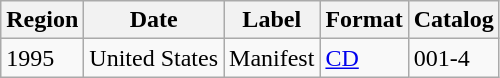<table class="wikitable">
<tr>
<th>Region</th>
<th>Date</th>
<th>Label</th>
<th>Format</th>
<th>Catalog</th>
</tr>
<tr>
<td>1995</td>
<td>United States</td>
<td>Manifest</td>
<td><a href='#'>CD</a></td>
<td>001-4</td>
</tr>
</table>
